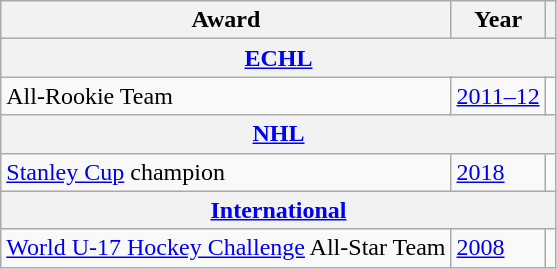<table class="wikitable">
<tr>
<th>Award</th>
<th>Year</th>
<th></th>
</tr>
<tr>
<th colspan="3"><a href='#'>ECHL</a></th>
</tr>
<tr>
<td>All-Rookie Team</td>
<td><a href='#'>2011–12</a></td>
<td></td>
</tr>
<tr>
<th colspan="3"><a href='#'>NHL</a></th>
</tr>
<tr>
<td><a href='#'>Stanley Cup</a> champion</td>
<td><a href='#'>2018</a></td>
<td></td>
</tr>
<tr>
<th colspan="3"><a href='#'>International</a></th>
</tr>
<tr>
<td><a href='#'>World U-17 Hockey Challenge</a> All-Star Team</td>
<td><a href='#'>2008</a></td>
<td></td>
</tr>
</table>
